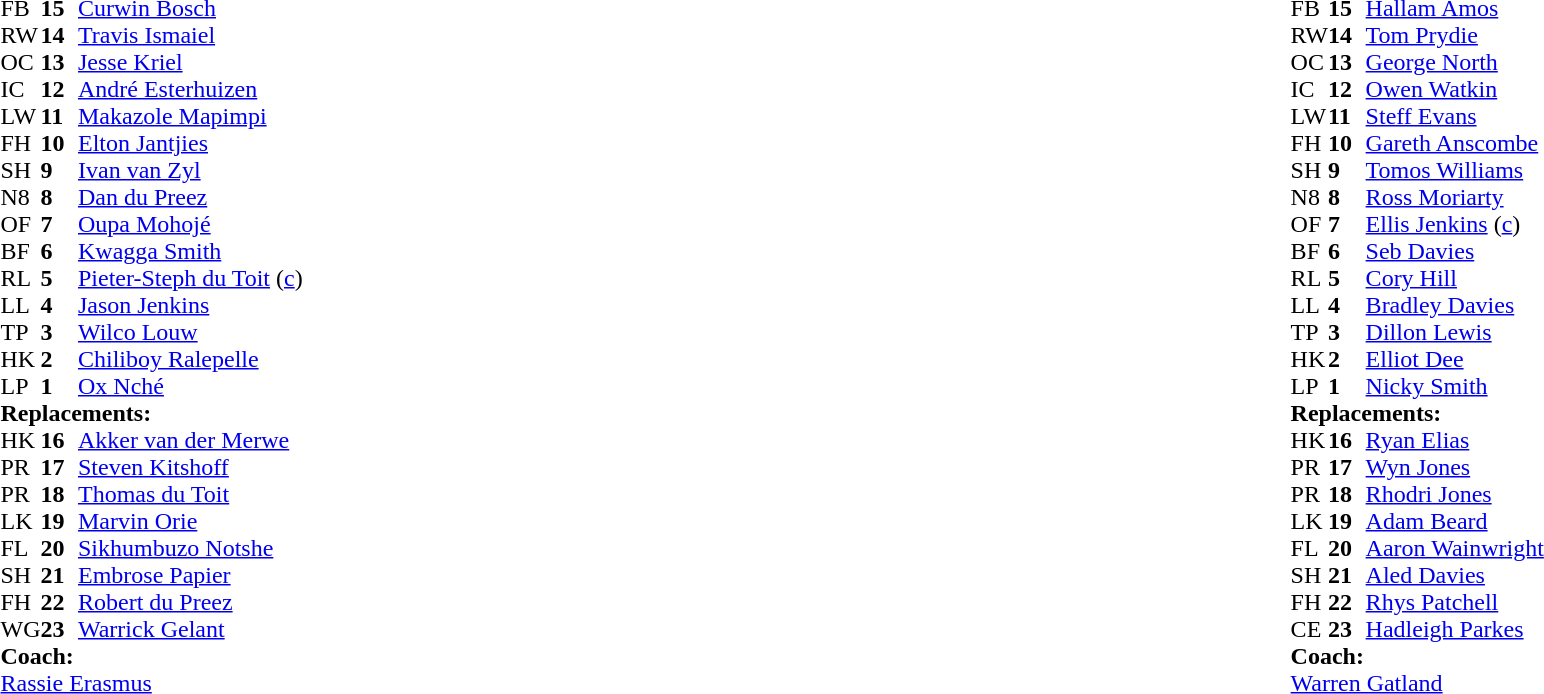<table style="width:100%;">
<tr>
<td style="vertical-align:top; width:50%;"><br><table style="font-size: 100%" cellspacing="0" cellpadding="0">
<tr>
<th width="25"></th>
<th width="25"></th>
</tr>
<tr>
<td>FB</td>
<td><strong>15</strong></td>
<td><a href='#'>Curwin Bosch</a></td>
<td></td>
<td></td>
<td></td>
<td></td>
</tr>
<tr>
<td>RW</td>
<td><strong>14</strong></td>
<td><a href='#'>Travis Ismaiel</a></td>
</tr>
<tr>
<td>OC</td>
<td><strong>13</strong></td>
<td><a href='#'>Jesse Kriel</a></td>
</tr>
<tr>
<td>IC</td>
<td><strong>12</strong></td>
<td><a href='#'>André Esterhuizen</a></td>
</tr>
<tr>
<td>LW</td>
<td><strong>11</strong></td>
<td><a href='#'>Makazole Mapimpi</a></td>
<td></td>
<td></td>
</tr>
<tr>
<td>FH</td>
<td><strong>10</strong></td>
<td><a href='#'>Elton Jantjies</a></td>
<td></td>
<td></td>
</tr>
<tr>
<td>SH</td>
<td><strong>9</strong></td>
<td><a href='#'>Ivan van Zyl</a></td>
</tr>
<tr>
<td>N8</td>
<td><strong>8</strong></td>
<td><a href='#'>Dan du Preez</a></td>
<td></td>
<td></td>
<td></td>
<td></td>
</tr>
<tr>
<td>OF</td>
<td><strong>7</strong></td>
<td><a href='#'>Oupa Mohojé</a></td>
</tr>
<tr>
<td>BF</td>
<td><strong>6</strong></td>
<td><a href='#'>Kwagga Smith</a></td>
<td></td>
<td colspan=2></td>
</tr>
<tr>
<td>RL</td>
<td><strong>5</strong></td>
<td><a href='#'>Pieter-Steph du Toit</a> (<a href='#'>c</a>)</td>
</tr>
<tr>
<td>LL</td>
<td><strong>4</strong></td>
<td><a href='#'>Jason Jenkins</a></td>
<td></td>
<td></td>
</tr>
<tr>
<td>TP</td>
<td><strong>3</strong></td>
<td><a href='#'>Wilco Louw</a></td>
<td></td>
<td></td>
</tr>
<tr>
<td>HK</td>
<td><strong>2</strong></td>
<td><a href='#'>Chiliboy Ralepelle</a></td>
<td></td>
<td></td>
</tr>
<tr>
<td>LP</td>
<td><strong>1</strong></td>
<td><a href='#'>Ox Nché</a></td>
<td></td>
<td></td>
</tr>
<tr>
<td colspan="3"><strong>Replacements:</strong></td>
</tr>
<tr>
<td>HK</td>
<td><strong>16</strong></td>
<td><a href='#'>Akker van der Merwe</a></td>
<td></td>
<td></td>
</tr>
<tr>
<td>PR</td>
<td><strong>17</strong></td>
<td><a href='#'>Steven Kitshoff</a></td>
<td></td>
<td></td>
</tr>
<tr>
<td>PR</td>
<td><strong>18</strong></td>
<td><a href='#'>Thomas du Toit</a></td>
<td></td>
<td></td>
</tr>
<tr>
<td>LK</td>
<td><strong>19</strong></td>
<td><a href='#'>Marvin Orie</a></td>
<td></td>
<td></td>
</tr>
<tr>
<td>FL</td>
<td><strong>20</strong></td>
<td><a href='#'>Sikhumbuzo Notshe</a></td>
<td></td>
<td></td>
<td></td>
<td></td>
</tr>
<tr>
<td>SH</td>
<td><strong>21</strong></td>
<td><a href='#'>Embrose Papier</a></td>
<td></td>
<td></td>
</tr>
<tr>
<td>FH</td>
<td><strong>22</strong></td>
<td><a href='#'>Robert du Preez</a></td>
<td></td>
<td></td>
</tr>
<tr>
<td>WG</td>
<td><strong>23</strong></td>
<td><a href='#'>Warrick Gelant</a></td>
<td></td>
<td></td>
<td></td>
<td></td>
</tr>
<tr>
<td colspan="3"><strong>Coach:</strong></td>
</tr>
<tr>
<td colspan="4"> <a href='#'>Rassie Erasmus</a></td>
</tr>
</table>
</td>
<td style="vertical-align:top; width:50%;"><br><table cellspacing="0" cellpadding="0" style="font-size:100%; margin:auto;">
<tr>
<th width="25"></th>
<th width="25"></th>
</tr>
<tr>
<td>FB</td>
<td><strong>15</strong></td>
<td><a href='#'>Hallam Amos</a></td>
</tr>
<tr>
<td>RW</td>
<td><strong>14</strong></td>
<td><a href='#'>Tom Prydie</a></td>
</tr>
<tr>
<td>OC</td>
<td><strong>13</strong></td>
<td><a href='#'>George North</a></td>
</tr>
<tr>
<td>IC</td>
<td><strong>12</strong></td>
<td><a href='#'>Owen Watkin</a></td>
<td></td>
</tr>
<tr>
<td>LW</td>
<td><strong>11</strong></td>
<td><a href='#'>Steff Evans</a></td>
<td></td>
<td></td>
</tr>
<tr>
<td>FH</td>
<td><strong>10</strong></td>
<td><a href='#'>Gareth Anscombe</a></td>
</tr>
<tr>
<td>SH</td>
<td><strong>9</strong></td>
<td><a href='#'>Tomos Williams</a></td>
<td></td>
<td></td>
</tr>
<tr>
<td>N8</td>
<td><strong>8</strong></td>
<td><a href='#'>Ross Moriarty</a></td>
</tr>
<tr>
<td>OF</td>
<td><strong>7</strong></td>
<td><a href='#'>Ellis Jenkins</a> (<a href='#'>c</a>)</td>
</tr>
<tr>
<td>BF</td>
<td><strong>6</strong></td>
<td><a href='#'>Seb Davies</a></td>
</tr>
<tr>
<td>RL</td>
<td><strong>5</strong></td>
<td><a href='#'>Cory Hill</a></td>
</tr>
<tr>
<td>LL</td>
<td><strong>4</strong></td>
<td><a href='#'>Bradley Davies</a></td>
</tr>
<tr>
<td>TP</td>
<td><strong>3</strong></td>
<td><a href='#'>Dillon Lewis</a></td>
<td></td>
<td></td>
</tr>
<tr>
<td>HK</td>
<td><strong>2</strong></td>
<td><a href='#'>Elliot Dee</a></td>
<td></td>
<td></td>
</tr>
<tr>
<td>LP</td>
<td><strong>1</strong></td>
<td><a href='#'>Nicky Smith</a></td>
<td></td>
<td></td>
</tr>
<tr>
<td colspan=3><strong>Replacements:</strong></td>
</tr>
<tr>
<td>HK</td>
<td><strong>16</strong></td>
<td><a href='#'>Ryan Elias</a></td>
<td></td>
<td></td>
</tr>
<tr>
<td>PR</td>
<td><strong>17</strong></td>
<td><a href='#'>Wyn Jones</a></td>
<td></td>
<td></td>
</tr>
<tr>
<td>PR</td>
<td><strong>18</strong></td>
<td><a href='#'>Rhodri Jones</a></td>
<td></td>
<td></td>
</tr>
<tr>
<td>LK</td>
<td><strong>19</strong></td>
<td><a href='#'>Adam Beard</a></td>
</tr>
<tr>
<td>FL</td>
<td><strong>20</strong></td>
<td><a href='#'>Aaron Wainwright</a></td>
</tr>
<tr>
<td>SH</td>
<td><strong>21</strong></td>
<td><a href='#'>Aled Davies</a></td>
<td></td>
<td></td>
</tr>
<tr>
<td>FH</td>
<td><strong>22</strong></td>
<td><a href='#'>Rhys Patchell</a></td>
</tr>
<tr>
<td>CE</td>
<td><strong>23</strong></td>
<td><a href='#'>Hadleigh Parkes</a></td>
<td></td>
<td></td>
</tr>
<tr>
<td colspan=3><strong>Coach:</strong></td>
</tr>
<tr>
<td colspan="4"> <a href='#'>Warren Gatland</a></td>
</tr>
</table>
</td>
</tr>
</table>
